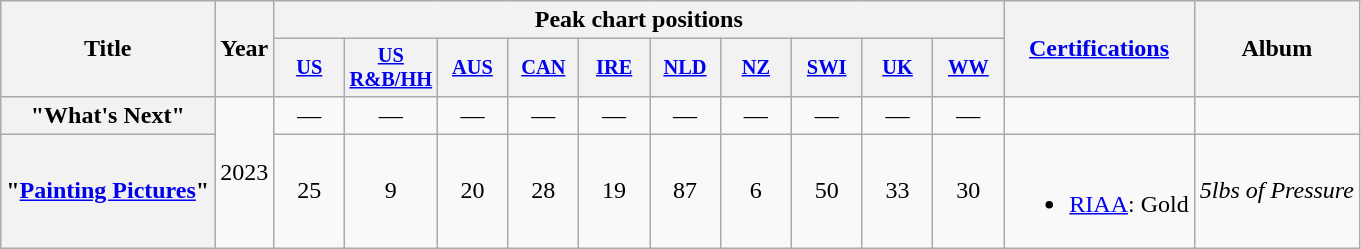<table class="wikitable plainrowheaders" style="text-align:center;">
<tr>
<th scope="col" rowspan="2">Title</th>
<th scope="col" rowspan="2">Year</th>
<th scope="col" colspan="10">Peak chart positions</th>
<th rowspan="2"><a href='#'>Certifications</a></th>
<th rowspan="2" scope="col">Album</th>
</tr>
<tr>
<th scope="col" style="width:3em;font-size:85%;"><a href='#'>US</a><br></th>
<th scope="col" style="width:3em;font-size:85%;"><a href='#'>US<br>R&B/HH</a><br></th>
<th scope="col" style="width:3em;font-size:85%;"><a href='#'>AUS</a><br></th>
<th scope="col" style="width:3em;font-size:85%;"><a href='#'>CAN</a><br></th>
<th scope="col" style="width:3em;font-size:85%;"><a href='#'>IRE</a><br></th>
<th scope="col" style="width:3em;font-size:85%;"><a href='#'>NLD</a><br></th>
<th scope="col" style="width:3em;font-size:85%;"><a href='#'>NZ</a><br></th>
<th scope="col" style="width:3em;font-size:85%;"><a href='#'>SWI</a><br></th>
<th scope="col" style="width:3em;font-size:85%;"><a href='#'>UK</a><br></th>
<th scope="col" style="width:3em;font-size:85%;"><a href='#'>WW</a><br></th>
</tr>
<tr>
<th scope="row">"What's Next"</th>
<td rowspan="2">2023</td>
<td>—</td>
<td>—</td>
<td>—</td>
<td>—</td>
<td>—</td>
<td>—</td>
<td>—</td>
<td>—</td>
<td>—</td>
<td>—</td>
<td></td>
<td></td>
</tr>
<tr>
<th scope="row">"<a href='#'>Painting Pictures</a>"</th>
<td>25</td>
<td>9</td>
<td>20</td>
<td>28</td>
<td>19</td>
<td>87</td>
<td>6</td>
<td>50</td>
<td>33</td>
<td>30</td>
<td><br><ul><li><a href='#'>RIAA</a>: Gold</li></ul></td>
<td><em>5lbs of Pressure</em></td>
</tr>
</table>
